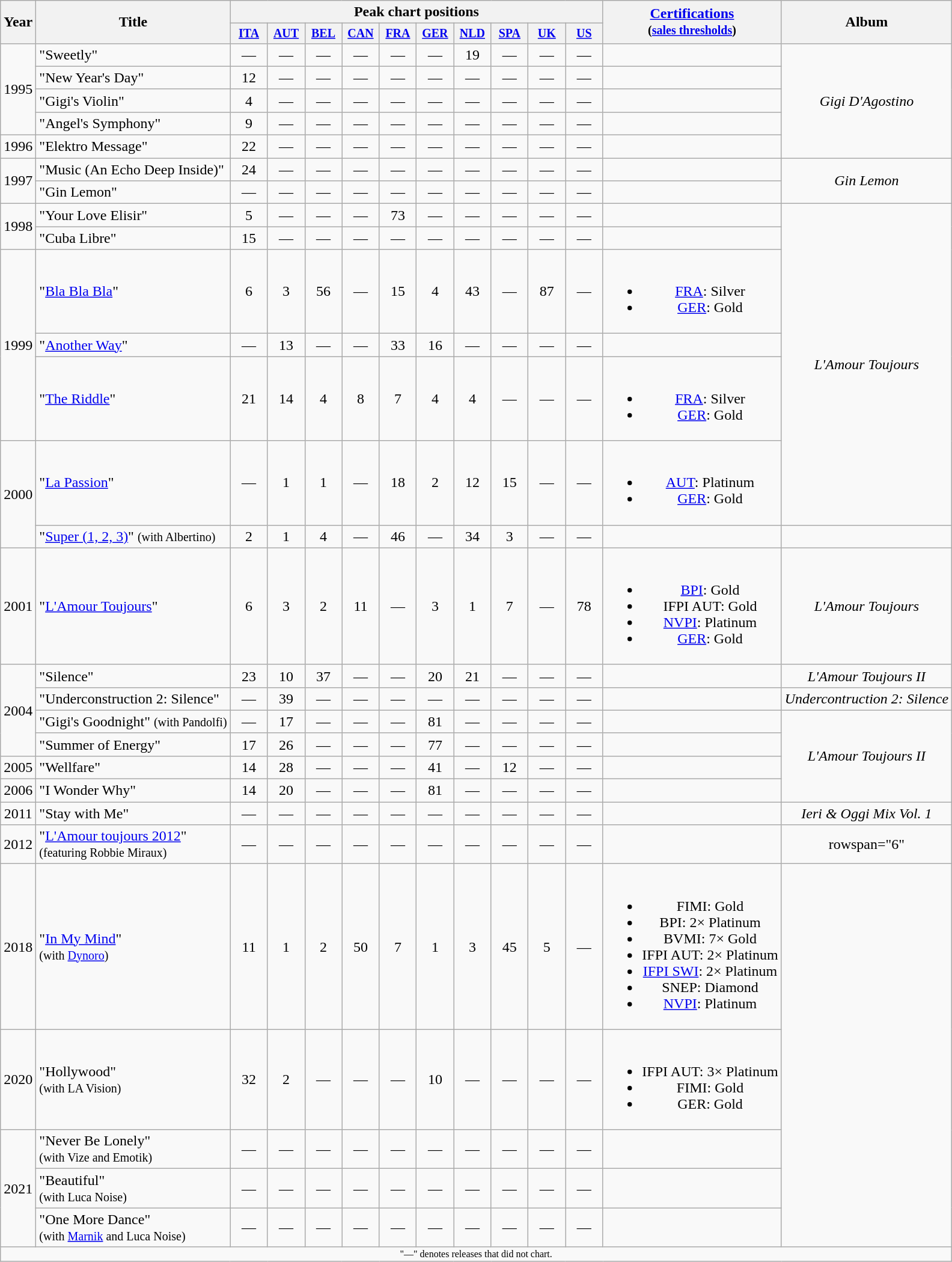<table class="wikitable" style="text-align:center;">
<tr>
<th rowspan="2">Year</th>
<th rowspan="2">Title</th>
<th colspan="10">Peak chart positions</th>
<th rowspan="2"><a href='#'>Certifications</a><br><small>(<a href='#'>sales thresholds</a>)</small></th>
<th rowspan="2">Album</th>
</tr>
<tr style="font-size:smaller;">
<th style="width:35px;"><a href='#'>ITA</a><br></th>
<th style="width:35px;"><a href='#'>AUT</a><br></th>
<th style="width:35px;"><a href='#'>BEL</a><br></th>
<th style="width:35px;"><a href='#'>CAN</a><br></th>
<th style="width:35px;"><a href='#'>FRA</a><br></th>
<th style="width:35px;"><a href='#'>GER</a><br></th>
<th style="width:35px;"><a href='#'>NLD</a><br></th>
<th style="width:35px;"><a href='#'>SPA</a><br></th>
<th style="width:35px;"><a href='#'>UK</a><br></th>
<th style="width:35px;"><a href='#'>US</a></th>
</tr>
<tr>
<td rowspan="4">1995</td>
<td style="text-align:left;">"Sweetly"</td>
<td>—</td>
<td>—</td>
<td>—</td>
<td>—</td>
<td>—</td>
<td>—</td>
<td>19</td>
<td>—</td>
<td>—</td>
<td>—</td>
<td></td>
<td style="text-align: center;" rowspan="5"><em>Gigi D'Agostino</em></td>
</tr>
<tr>
<td style="text-align:left;">"New Year's Day"</td>
<td>12</td>
<td>—</td>
<td>—</td>
<td>—</td>
<td>—</td>
<td>—</td>
<td>—</td>
<td>—</td>
<td>—</td>
<td>—</td>
<td></td>
</tr>
<tr>
<td style="text-align:left;">"Gigi's Violin"</td>
<td>4</td>
<td>—</td>
<td>—</td>
<td>—</td>
<td>—</td>
<td>—</td>
<td>—</td>
<td>—</td>
<td>—</td>
<td>—</td>
<td></td>
</tr>
<tr>
<td style="text-align:left;">"Angel's Symphony"</td>
<td>9</td>
<td>—</td>
<td>—</td>
<td>—</td>
<td>—</td>
<td>—</td>
<td>—</td>
<td>—</td>
<td>—</td>
<td>—</td>
<td></td>
</tr>
<tr>
<td>1996</td>
<td style="text-align:left;">"Elektro Message"</td>
<td>22</td>
<td>—</td>
<td>—</td>
<td>—</td>
<td>—</td>
<td>—</td>
<td>—</td>
<td>—</td>
<td>—</td>
<td>—</td>
<td></td>
</tr>
<tr>
<td rowspan="2">1997</td>
<td style="text-align:left;">"Music (An Echo Deep Inside)"</td>
<td>24</td>
<td>—</td>
<td>—</td>
<td>—</td>
<td>—</td>
<td>—</td>
<td>—</td>
<td>—</td>
<td>—</td>
<td>—</td>
<td></td>
<td style="text-align: center;" rowspan="2"><em>Gin Lemon</em></td>
</tr>
<tr>
<td style="text-align:left;">"Gin Lemon"</td>
<td>—</td>
<td>—</td>
<td>—</td>
<td>—</td>
<td>—</td>
<td>—</td>
<td>—</td>
<td>—</td>
<td>—</td>
<td>—</td>
<td></td>
</tr>
<tr>
<td rowspan="2">1998</td>
<td style="text-align:left;">"Your Love Elisir"</td>
<td>5</td>
<td>—</td>
<td>—</td>
<td>—</td>
<td>73</td>
<td>—</td>
<td>—</td>
<td>—</td>
<td>—</td>
<td>—</td>
<td></td>
<td style="text-align:center;" rowspan="6"><em>L'Amour Toujours</em></td>
</tr>
<tr>
<td style="text-align:left;">"Cuba Libre"</td>
<td>15</td>
<td>—</td>
<td>—</td>
<td>—</td>
<td>—</td>
<td>—</td>
<td>—</td>
<td>—</td>
<td>—</td>
<td>—</td>
<td></td>
</tr>
<tr>
<td rowspan="3">1999</td>
<td style="text-align:left;">"<a href='#'>Bla Bla Bla</a>"</td>
<td>6</td>
<td>3</td>
<td>56</td>
<td>—</td>
<td>15</td>
<td>4</td>
<td>43</td>
<td>—</td>
<td>87</td>
<td>—</td>
<td><br><ul><li><a href='#'>FRA</a>: Silver</li><li><a href='#'>GER</a>: Gold</li></ul></td>
</tr>
<tr>
<td style="text-align:left;">"<a href='#'>Another Way</a>"</td>
<td>—</td>
<td>13</td>
<td>—</td>
<td>—</td>
<td>33</td>
<td>16</td>
<td>—</td>
<td>—</td>
<td>—</td>
<td>—</td>
<td></td>
</tr>
<tr>
<td style="text-align:left;">"<a href='#'>The Riddle</a>"</td>
<td>21</td>
<td>14</td>
<td>4</td>
<td>8</td>
<td>7</td>
<td>4</td>
<td>4</td>
<td>—</td>
<td>—</td>
<td>—</td>
<td><br><ul><li><a href='#'>FRA</a>: Silver</li><li><a href='#'>GER</a>: Gold</li></ul></td>
</tr>
<tr>
<td rowspan="2">2000</td>
<td style="text-align:left;">"<a href='#'>La Passion</a>"</td>
<td>—</td>
<td>1</td>
<td>1</td>
<td>—</td>
<td>18</td>
<td>2</td>
<td>12</td>
<td>15</td>
<td>—</td>
<td>—</td>
<td><br><ul><li><a href='#'>AUT</a>: Platinum</li><li><a href='#'>GER</a>: Gold</li></ul></td>
</tr>
<tr>
<td style="text-align:left;">"<a href='#'>Super (1, 2, 3)</a>" <small>(with Albertino) </small></td>
<td>2</td>
<td>1</td>
<td>4</td>
<td>—</td>
<td>46</td>
<td>—</td>
<td>34</td>
<td>3</td>
<td>—</td>
<td>—</td>
<td></td>
<td></td>
</tr>
<tr>
<td>2001</td>
<td style="text-align:left;">"<a href='#'>L'Amour Toujours</a>"</td>
<td>6</td>
<td>3</td>
<td>2</td>
<td>11</td>
<td>—</td>
<td>3</td>
<td>1</td>
<td>7</td>
<td>—</td>
<td>78</td>
<td><br><ul><li><a href='#'>BPI</a>: Gold</li><li>IFPI AUT: Gold</li><li><a href='#'>NVPI</a>: Platinum</li><li><a href='#'>GER</a>: Gold</li></ul></td>
<td style="text-align: center;"><em>L'Amour Toujours</em></td>
</tr>
<tr>
<td rowspan="4">2004</td>
<td style="text-align:left;">"Silence"</td>
<td>23</td>
<td>10</td>
<td>37</td>
<td>—</td>
<td>—</td>
<td>20</td>
<td>21</td>
<td>—</td>
<td>—</td>
<td>—</td>
<td></td>
<td style="text-align:center;"><em>L'Amour Toujours II</em></td>
</tr>
<tr>
<td style="text-align:left;">"Underconstruction 2: Silence"</td>
<td>—</td>
<td>39</td>
<td>—</td>
<td>—</td>
<td>—</td>
<td>—</td>
<td>—</td>
<td>—</td>
<td>—</td>
<td>—</td>
<td></td>
<td style="text-align:center;"><em>Undercontruction 2: Silence</em></td>
</tr>
<tr>
<td style="text-align:left;">"Gigi's Goodnight" <small>(with Pandolfi)</small></td>
<td>—</td>
<td>17</td>
<td>—</td>
<td>—</td>
<td>—</td>
<td>81</td>
<td>—</td>
<td>—</td>
<td>—</td>
<td>—</td>
<td></td>
<td style="text-align:center;" rowspan="4"><em>L'Amour Toujours II</em></td>
</tr>
<tr>
<td style="text-align:left;">"Summer of Energy"</td>
<td>17</td>
<td>26</td>
<td>—</td>
<td>—</td>
<td>—</td>
<td>77</td>
<td>—</td>
<td>—</td>
<td>—</td>
<td>—</td>
<td></td>
</tr>
<tr>
<td>2005</td>
<td style="text-align:left;">"Wellfare"</td>
<td>14</td>
<td>28</td>
<td>—</td>
<td>—</td>
<td>—</td>
<td>41</td>
<td>—</td>
<td>12</td>
<td>—</td>
<td>—</td>
<td></td>
</tr>
<tr>
<td>2006</td>
<td style="text-align:left;">"I Wonder Why"</td>
<td>14</td>
<td>20</td>
<td>—</td>
<td>—</td>
<td>—</td>
<td>81</td>
<td>—</td>
<td>—</td>
<td>—</td>
<td>—</td>
<td></td>
</tr>
<tr>
<td>2011</td>
<td style="text-align:left;">"Stay with Me"</td>
<td>—</td>
<td>—</td>
<td>—</td>
<td>—</td>
<td>—</td>
<td>—</td>
<td>—</td>
<td>—</td>
<td>—</td>
<td>—</td>
<td></td>
<td style="text-align:center;"><em>Ieri & Oggi Mix Vol. 1</em></td>
</tr>
<tr>
<td>2012</td>
<td style="text-align:left;">"<a href='#'>L'Amour toujours 2012</a>"<br><small>(featuring Robbie Miraux)</small></td>
<td>—</td>
<td>—</td>
<td>—</td>
<td>—</td>
<td>—</td>
<td>—</td>
<td>—</td>
<td>—</td>
<td>—</td>
<td>—</td>
<td></td>
<td>rowspan="6" </td>
</tr>
<tr>
<td>2018</td>
<td style="text-align:left;">"<a href='#'>In My Mind</a>" <br><small>(with <a href='#'>Dynoro</a>)</small></td>
<td>11<br></td>
<td>1</td>
<td>2</td>
<td>50</td>
<td>7</td>
<td>1</td>
<td>3</td>
<td>45</td>
<td>5</td>
<td>—</td>
<td><br><ul><li>FIMI: Gold</li><li>BPI: 2× Platinum</li><li>BVMI: 7× Gold</li><li>IFPI AUT: 2× Platinum</li><li><a href='#'>IFPI SWI</a>: 2× Platinum</li><li>SNEP: Diamond</li><li><a href='#'>NVPI</a>: Platinum</li></ul></td>
</tr>
<tr>
<td>2020</td>
<td style="text-align:left;">"Hollywood"<br><small>(with LA Vision)</small></td>
<td>32<br></td>
<td>2</td>
<td>—</td>
<td>—</td>
<td>—</td>
<td>10</td>
<td>—</td>
<td>—</td>
<td>—</td>
<td>—</td>
<td><br><ul><li>IFPI AUT: 3× Platinum</li><li>FIMI: Gold</li><li>GER: Gold</li></ul></td>
</tr>
<tr>
<td rowspan="3">2021</td>
<td style="text-align:left;">"Never Be Lonely" <br><small>(with Vize and Emotik)</small></td>
<td>—</td>
<td>—</td>
<td>—</td>
<td>—</td>
<td>—</td>
<td>—</td>
<td>—</td>
<td>—</td>
<td>—</td>
<td>—</td>
<td></td>
</tr>
<tr>
<td style="text-align:left;">"Beautiful" <br><small>(with Luca Noise)</small></td>
<td>—</td>
<td>—</td>
<td>—</td>
<td>—</td>
<td>—</td>
<td>—</td>
<td>—</td>
<td>—</td>
<td>—</td>
<td>—</td>
<td></td>
</tr>
<tr>
<td style="text-align:left;">"One More Dance" <br><small>(with <a href='#'>Marnik</a> and Luca Noise)</small></td>
<td>—</td>
<td>—</td>
<td>—</td>
<td>—</td>
<td>—</td>
<td>—</td>
<td>—</td>
<td>—</td>
<td>—</td>
<td>—</td>
<td></td>
</tr>
<tr>
<td colspan="16" style="font-size:8pt">"—" denotes releases that did not chart.</td>
</tr>
</table>
